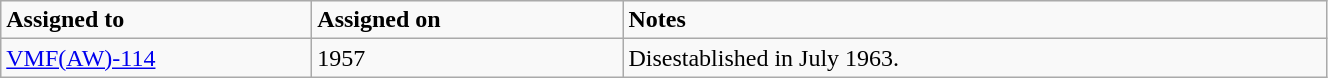<table class="wikitable" style="width: 70%;">
<tr>
<td style="width: 200px;"><strong>Assigned to</strong></td>
<td style="width: 200px;"><strong>Assigned on</strong></td>
<td><strong>Notes</strong></td>
</tr>
<tr>
<td><a href='#'>VMF(AW)-114</a></td>
<td>1957</td>
<td>Disestablished in July 1963.</td>
</tr>
</table>
